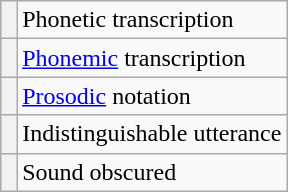<table class="wikitable">
<tr>
<th style="font-weight: normal; font-size: x-large;"></th>
<td>Phonetic transcription</td>
</tr>
<tr>
<th style="font-weight: normal; font-size: x-large;"></th>
<td><a href='#'>Phonemic</a> transcription</td>
</tr>
<tr>
<th style="font-weight: normal; font-size: x-large;"></th>
<td><a href='#'>Prosodic</a> notation</td>
</tr>
<tr>
<th style="font-weight: normal; font-size: x-large;"></th>
<td>Indistinguishable utterance</td>
</tr>
<tr>
<th style="font-weight: normal; font-size: x-large;"></th>
<td>Sound obscured</td>
</tr>
</table>
